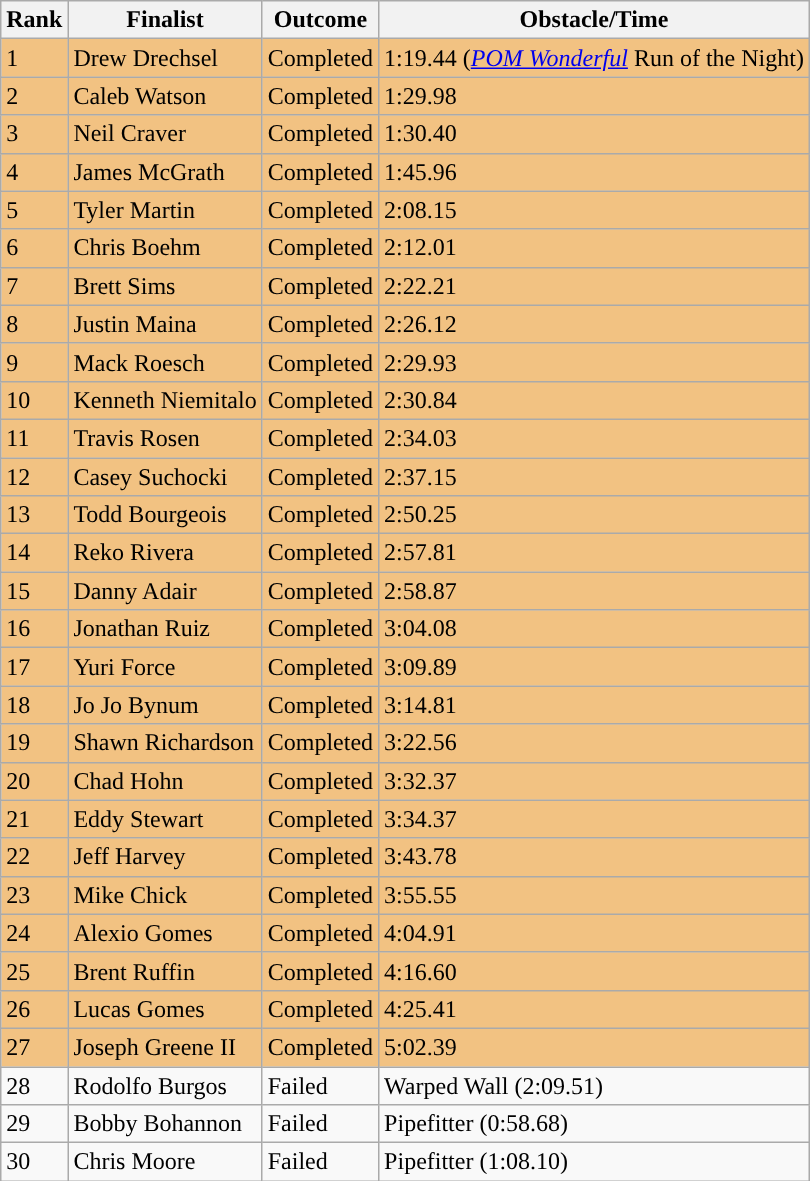<table class="wikitable">
<tr>
<th>Rank</th>
<th>Finalist</th>
<th>Outcome</th>
<th>Obstacle/Time</th>
</tr>
<tr style="background-color:#f2c282">
<td>1</td>
<td>Drew Drechsel</td>
<td>Completed</td>
<td>1:19.44 (<em><a href='#'>POM Wonderful</a></em> Run of the Night)</td>
</tr>
<tr style="background-color:#f2c282">
<td>2</td>
<td>Caleb Watson</td>
<td>Completed</td>
<td>1:29.98</td>
</tr>
<tr style="background-color:#f2c282">
<td>3</td>
<td>Neil Craver</td>
<td>Completed</td>
<td>1:30.40</td>
</tr>
<tr style="background-color:#f2c282">
<td>4</td>
<td>James McGrath</td>
<td>Completed</td>
<td>1:45.96</td>
</tr>
<tr style="background-color:#f2c282">
<td>5</td>
<td>Tyler Martin</td>
<td>Completed</td>
<td>2:08.15</td>
</tr>
<tr style="background-color:#f2c282">
<td>6</td>
<td>Chris Boehm</td>
<td>Completed</td>
<td>2:12.01</td>
</tr>
<tr style="background-color:#f2c282">
<td>7</td>
<td>Brett Sims</td>
<td>Completed</td>
<td>2:22.21</td>
</tr>
<tr style="background-color:#f2c282">
<td>8</td>
<td>Justin Maina</td>
<td>Completed</td>
<td>2:26.12</td>
</tr>
<tr style="background-color:#f2c282">
<td>9</td>
<td>Mack Roesch</td>
<td>Completed</td>
<td>2:29.93</td>
</tr>
<tr style="background-color:#f2c282">
<td>10</td>
<td>Kenneth Niemitalo</td>
<td>Completed</td>
<td>2:30.84</td>
</tr>
<tr style="background-color:#f2c282">
<td>11</td>
<td>Travis Rosen</td>
<td>Completed</td>
<td>2:34.03</td>
</tr>
<tr style="background-color:#f2c282">
<td>12</td>
<td>Casey Suchocki</td>
<td>Completed</td>
<td>2:37.15</td>
</tr>
<tr style="background-color:#f2c282">
<td>13</td>
<td>Todd Bourgeois</td>
<td>Completed</td>
<td>2:50.25</td>
</tr>
<tr style="background-color:#f2c282">
<td>14</td>
<td>Reko Rivera</td>
<td>Completed</td>
<td>2:57.81</td>
</tr>
<tr style="background-color:#f2c282">
<td>15</td>
<td>Danny Adair</td>
<td>Completed</td>
<td>2:58.87</td>
</tr>
<tr style="background-color:#f2c282">
<td>16</td>
<td>Jonathan Ruiz</td>
<td>Completed</td>
<td>3:04.08</td>
</tr>
<tr style="background-color:#f2c282">
<td>17</td>
<td>Yuri Force</td>
<td>Completed</td>
<td>3:09.89</td>
</tr>
<tr style="background-color:#f2c282">
<td>18</td>
<td>Jo Jo Bynum</td>
<td>Completed</td>
<td>3:14.81</td>
</tr>
<tr style="background-color:#f2c282">
<td>19</td>
<td>Shawn Richardson</td>
<td>Completed</td>
<td>3:22.56</td>
</tr>
<tr style="background-color:#f2c282">
<td>20</td>
<td>Chad Hohn</td>
<td>Completed</td>
<td>3:32.37</td>
</tr>
<tr style="background-color:#f2c282">
<td>21</td>
<td>Eddy Stewart</td>
<td>Completed</td>
<td>3:34.37</td>
</tr>
<tr style="background-color:#f2c282">
<td>22</td>
<td>Jeff Harvey</td>
<td>Completed</td>
<td>3:43.78</td>
</tr>
<tr style="background-color:#f2c282">
<td>23</td>
<td>Mike Chick</td>
<td>Completed</td>
<td>3:55.55</td>
</tr>
<tr style="background-color:#f2c282">
<td>24</td>
<td>Alexio Gomes</td>
<td>Completed</td>
<td>4:04.91</td>
</tr>
<tr style="background-color:#f2c282">
<td>25</td>
<td>Brent Ruffin</td>
<td>Completed</td>
<td>4:16.60</td>
</tr>
<tr style="background-color:#f2c282">
<td>26</td>
<td>Lucas Gomes</td>
<td>Completed</td>
<td>4:25.41</td>
</tr>
<tr style="background-color:#f2c282">
<td>27</td>
<td>Joseph Greene II</td>
<td>Completed</td>
<td>5:02.39</td>
</tr>
<tr>
<td>28</td>
<td>Rodolfo Burgos</td>
<td>Failed</td>
<td>Warped Wall (2:09.51)</td>
</tr>
<tr>
<td>29</td>
<td>Bobby Bohannon</td>
<td>Failed</td>
<td>Pipefitter (0:58.68)</td>
</tr>
<tr>
<td>30</td>
<td>Chris Moore</td>
<td>Failed</td>
<td>Pipefitter (1:08.10)</td>
</tr>
</table>
